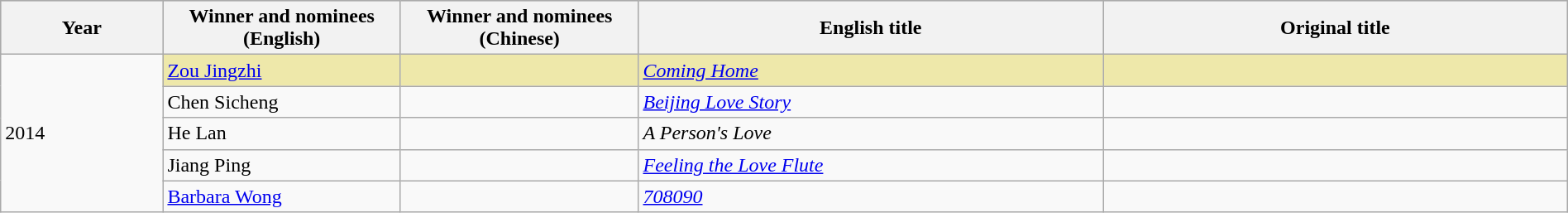<table class="wikitable" style="width:100%;">
<tr style="background:#bebebe">
<th width="100"><strong>Year</strong></th>
<th width="150"><strong>Winner and nominees<br>(English)</strong></th>
<th width="150"><strong>Winner and nominees<br>(Chinese)</strong></th>
<th width="300"><strong>English title</strong></th>
<th width="300"><strong>Original title</strong></th>
</tr>
<tr>
<td rowspan="5">2014</td>
<td style="background:#EEE8AA;"><a href='#'>Zou Jingzhi</a></td>
<td style="background:#EEE8AA;"></td>
<td style="background:#EEE8AA;"><em><a href='#'>Coming Home</a></em></td>
<td style="background:#EEE8AA;"></td>
</tr>
<tr>
<td>Chen Sicheng</td>
<td></td>
<td><em><a href='#'>Beijing Love Story</a></em></td>
<td></td>
</tr>
<tr>
<td>He Lan</td>
<td></td>
<td><em>A Person's Love</em></td>
<td></td>
</tr>
<tr>
<td>Jiang Ping</td>
<td></td>
<td><em><a href='#'>Feeling the Love Flute</a></em></td>
<td></td>
</tr>
<tr>
<td><a href='#'>Barbara Wong</a></td>
<td></td>
<td><em><a href='#'>708090</a></em></td>
<td></td>
</tr>
</table>
